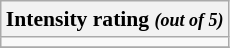<table class="wikitable" border=1 style="font-size: 90%">
<tr>
<th>Intensity rating <small><em>(out of 5)</em></small></th>
</tr>
<tr>
<td>    </td>
</tr>
<tr>
</tr>
</table>
